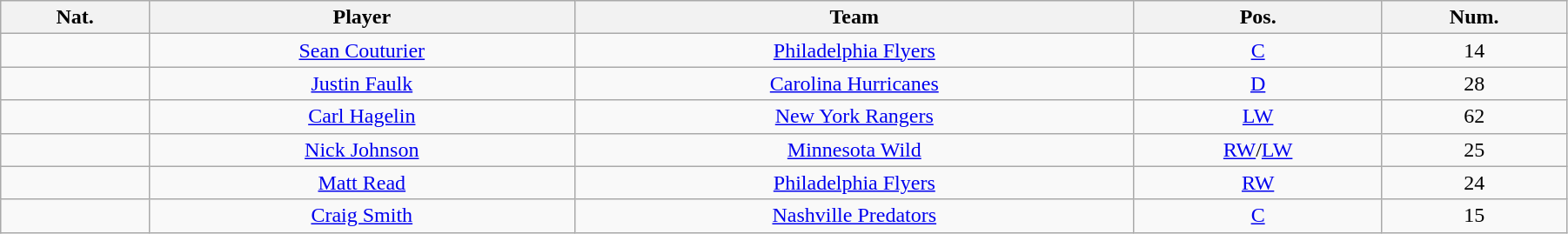<table width="95%" class="wikitable sortable" style="text-align:center">
<tr>
<th>Nat.</th>
<th>Player</th>
<th>Team</th>
<th>Pos.</th>
<th>Num.</th>
</tr>
<tr>
<td></td>
<td><a href='#'>Sean Couturier</a></td>
<td><a href='#'>Philadelphia Flyers</a></td>
<td><a href='#'>C</a></td>
<td>14</td>
</tr>
<tr>
<td></td>
<td><a href='#'>Justin Faulk</a></td>
<td><a href='#'>Carolina Hurricanes</a></td>
<td><a href='#'>D</a></td>
<td>28</td>
</tr>
<tr>
<td></td>
<td><a href='#'>Carl Hagelin</a></td>
<td><a href='#'>New York Rangers</a></td>
<td><a href='#'>LW</a></td>
<td>62</td>
</tr>
<tr>
<td></td>
<td><a href='#'>Nick Johnson</a></td>
<td><a href='#'>Minnesota Wild</a></td>
<td><a href='#'>RW</a>/<a href='#'>LW</a></td>
<td>25</td>
</tr>
<tr>
<td></td>
<td><a href='#'>Matt Read</a></td>
<td><a href='#'>Philadelphia Flyers</a></td>
<td><a href='#'>RW</a></td>
<td>24</td>
</tr>
<tr>
<td></td>
<td><a href='#'>Craig Smith</a></td>
<td><a href='#'>Nashville Predators</a></td>
<td><a href='#'>C</a></td>
<td>15</td>
</tr>
</table>
